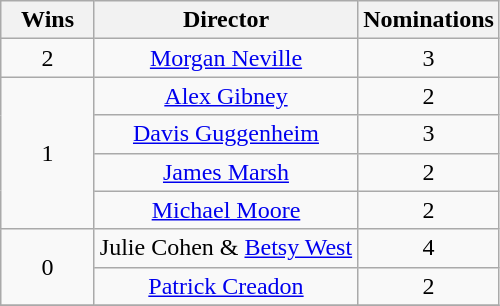<table class="wikitable" style="text-align:center;">
<tr>
<th scope="col" width="55">Wins</th>
<th scope="col">Director</th>
<th scope="col" width="55">Nominations</th>
</tr>
<tr>
<td rowspan=1>2</td>
<td><a href='#'>Morgan Neville</a></td>
<td>3</td>
</tr>
<tr>
<td rowspan="4">1</td>
<td><a href='#'>Alex Gibney</a></td>
<td>2</td>
</tr>
<tr>
<td><a href='#'>Davis Guggenheim</a></td>
<td>3</td>
</tr>
<tr>
<td><a href='#'>James Marsh</a></td>
<td>2</td>
</tr>
<tr>
<td><a href='#'>Michael Moore</a></td>
<td>2</td>
</tr>
<tr>
<td rowspan="2">0</td>
<td>Julie Cohen & <a href='#'>Betsy West</a></td>
<td>4</td>
</tr>
<tr>
<td><a href='#'>Patrick Creadon</a></td>
<td>2</td>
</tr>
<tr>
</tr>
</table>
